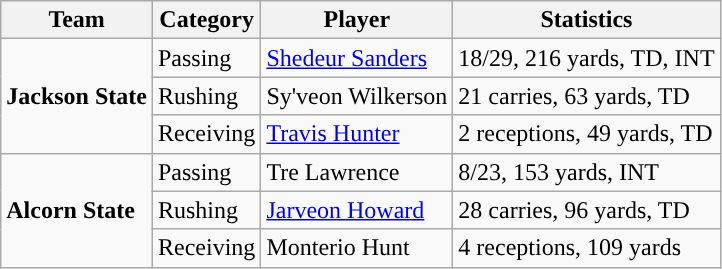<table class="wikitable" style="float: left;">
<tr>
<th>Team</th>
<th>Category</th>
<th>Player</th>
<th>Statistics</th>
</tr>
<tr>
<td rowspan=3><strong>Jackson State</strong></td>
<td>Passing</td>
<td><a href='#'>Shedeur Sanders</a></td>
<td>18/29, 216 yards, TD, INT</td>
</tr>
<tr>
<td>Rushing</td>
<td>Sy'veon Wilkerson</td>
<td>21 carries, 63 yards, TD</td>
</tr>
<tr>
<td>Receiving</td>
<td><a href='#'>Travis Hunter</a></td>
<td>2 receptions, 49 yards, TD</td>
</tr>
<tr>
<td rowspan=3><strong>Alcorn State</strong></td>
<td>Passing</td>
<td>Tre Lawrence</td>
<td>8/23, 153 yards, INT</td>
</tr>
<tr>
<td>Rushing</td>
<td><a href='#'>Jarveon Howard</a></td>
<td>28 carries, 96 yards, TD</td>
</tr>
<tr>
<td>Receiving</td>
<td>Monterio Hunt</td>
<td>4 receptions, 109 yards</td>
</tr>
</table>
